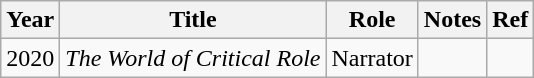<table class="wikitable sortable">
<tr>
<th>Year</th>
<th>Title</th>
<th>Role</th>
<th>Notes</th>
<th>Ref</th>
</tr>
<tr>
<td>2020</td>
<td><em>The World of Critical Role</em></td>
<td>Narrator</td>
<td></td>
<td></td>
</tr>
</table>
